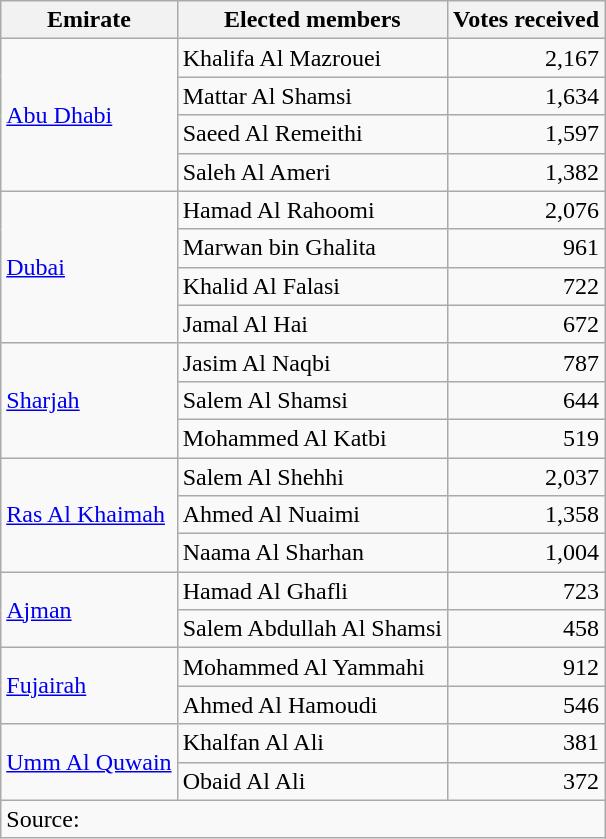<table class=wikitable>
<tr>
<th>Emirate</th>
<th>Elected members</th>
<th>Votes received</th>
</tr>
<tr>
<td rowspan=4><a href='#'>Abu Dhabi</a></td>
<td>Khalifa Al Mazrouei</td>
<td align="right">2,167</td>
</tr>
<tr>
<td>Mattar Al Shamsi</td>
<td align="right">1,634</td>
</tr>
<tr>
<td>Saeed Al Remeithi</td>
<td align="right">1,597</td>
</tr>
<tr>
<td>Saleh Al Ameri</td>
<td align="right">1,382</td>
</tr>
<tr>
<td rowspan=4><a href='#'>Dubai</a></td>
<td>Hamad Al Rahoomi</td>
<td align="right">2,076</td>
</tr>
<tr>
<td>Marwan bin Ghalita</td>
<td align="right">961</td>
</tr>
<tr>
<td>Khalid Al Falasi</td>
<td align="right">722</td>
</tr>
<tr>
<td>Jamal Al Hai</td>
<td align="right">672</td>
</tr>
<tr>
<td rowspan=3><a href='#'>Sharjah</a></td>
<td>Jasim Al Naqbi</td>
<td align="right">787</td>
</tr>
<tr>
<td>Salem Al Shamsi</td>
<td align="right">644</td>
</tr>
<tr>
<td>Mohammed Al Katbi</td>
<td align="right">519</td>
</tr>
<tr>
<td rowspan=3><a href='#'>Ras Al Khaimah</a></td>
<td>Salem Al Shehhi</td>
<td align="right">2,037</td>
</tr>
<tr>
<td>Ahmed Al Nuaimi</td>
<td align="right">1,358</td>
</tr>
<tr>
<td>Naama Al Sharhan</td>
<td align="right">1,004</td>
</tr>
<tr>
<td rowspan=2><a href='#'>Ajman</a></td>
<td>Hamad Al Ghafli</td>
<td align="right">723</td>
</tr>
<tr>
<td>Salem Abdullah Al Shamsi</td>
<td align="right">458</td>
</tr>
<tr>
<td rowspan=2><a href='#'>Fujairah</a></td>
<td>Mohammed Al Yammahi</td>
<td align="right">912</td>
</tr>
<tr>
<td>Ahmed Al Hamoudi</td>
<td align="right">546</td>
</tr>
<tr>
<td rowspan=2><a href='#'>Umm Al Quwain</a></td>
<td>Khalfan Al Ali</td>
<td align="right">381</td>
</tr>
<tr>
<td>Obaid Al Ali</td>
<td align="right">372</td>
</tr>
<tr>
<td colspan=3>Source: </td>
</tr>
</table>
